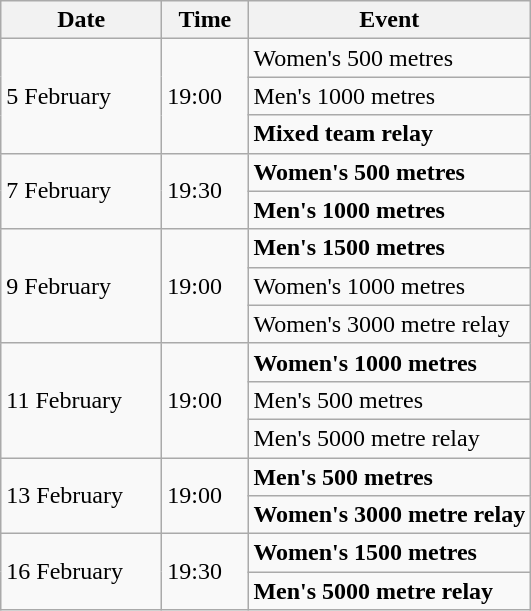<table class=wikitable>
<tr>
<th width="100">Date</th>
<th width="50">Time</th>
<th>Event</th>
</tr>
<tr>
<td rowspan=3>5 February</td>
<td rowspan=3>19:00</td>
<td>Women's 500 metres</td>
</tr>
<tr>
<td>Men's 1000 metres</td>
</tr>
<tr>
<td><strong>Mixed team relay</strong></td>
</tr>
<tr>
<td rowspan=2>7 February</td>
<td rowspan=2>19:30</td>
<td><strong>Women's 500 metres</strong></td>
</tr>
<tr>
<td><strong>Men's 1000 metres</strong></td>
</tr>
<tr>
<td rowspan=3>9 February</td>
<td rowspan=3>19:00</td>
<td><strong>Men's 1500 metres</strong></td>
</tr>
<tr>
<td>Women's 1000 metres</td>
</tr>
<tr>
<td>Women's 3000 metre relay</td>
</tr>
<tr>
<td rowspan=3>11 February</td>
<td rowspan=3>19:00</td>
<td><strong>Women's 1000 metres</strong></td>
</tr>
<tr>
<td>Men's 500 metres</td>
</tr>
<tr>
<td>Men's 5000 metre relay</td>
</tr>
<tr>
<td rowspan=2>13 February</td>
<td rowspan=2>19:00</td>
<td><strong>Men's 500 metres</strong></td>
</tr>
<tr>
<td><strong>Women's 3000 metre relay</strong></td>
</tr>
<tr>
<td rowspan=2>16 February</td>
<td rowspan=2>19:30</td>
<td><strong>Women's 1500 metres</strong></td>
</tr>
<tr>
<td><strong>Men's 5000 metre relay</strong></td>
</tr>
</table>
